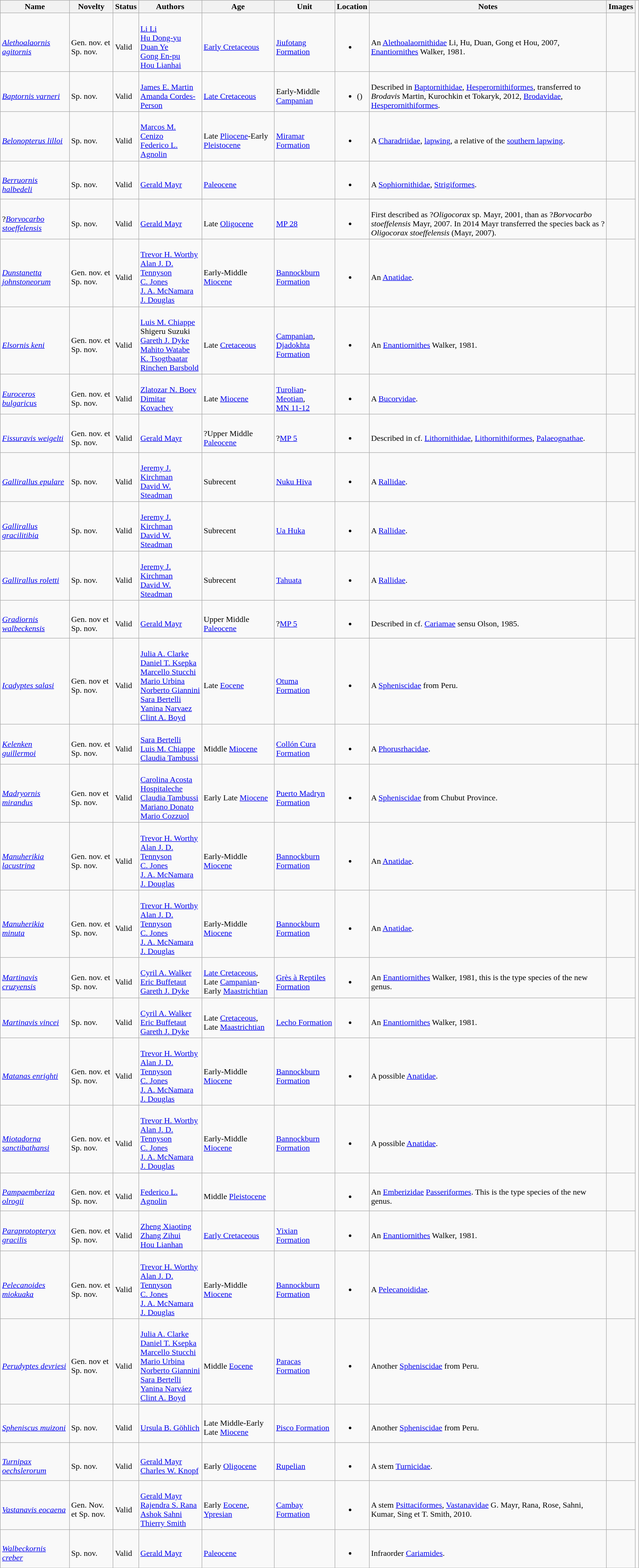<table class="wikitable sortable" align="center" width="100%">
<tr>
<th>Name</th>
<th>Novelty</th>
<th>Status</th>
<th>Authors</th>
<th>Age</th>
<th>Unit</th>
<th>Location</th>
<th>Notes</th>
<th>Images</th>
</tr>
<tr>
<td><br><em><a href='#'>Alethoalaornis agitornis</a></em> </td>
<td><br>Gen. nov. et Sp. nov.</td>
<td><br>Valid</td>
<td><br><a href='#'>Li Li</a><br><a href='#'>Hu Dong-yu</a><br><a href='#'>Duan Ye</a><br><a href='#'>Gong En-pu</a><br><a href='#'>Hou Lianhai</a></td>
<td><br><a href='#'>Early Cretaceous</a></td>
<td><br><a href='#'>Jiufotang Formation</a></td>
<td><br><ul><li></li></ul></td>
<td><br>An <a href='#'>Alethoalaornithidae</a> Li, Hu, Duan, Gong et Hou, 2007, <a href='#'>Enantiornithes</a> Walker, 1981.</td>
<td></td>
</tr>
<tr>
<td><br><em><a href='#'>Baptornis varneri</a></em> </td>
<td><br>Sp. nov.</td>
<td><br>Valid</td>
<td><br><a href='#'>James E. Martin</a><br><a href='#'>Amanda Cordes-Person</a></td>
<td><br><a href='#'>Late Cretaceous</a></td>
<td><br>Early-Middle <a href='#'>Campanian</a></td>
<td><br><ul><li> ()</li></ul></td>
<td><br>Described in <a href='#'>Baptornithidae</a>, <a href='#'>Hesperornithiformes</a>, transferred to <em>Brodavis</em> Martin, Kurochkin et Tokaryk, 2012, <a href='#'>Brodavidae</a>, <a href='#'>Hesperornithiformes</a>.</td>
<td></td>
</tr>
<tr>
<td><br><em><a href='#'>Belonopterus lilloi</a></em> </td>
<td><br>Sp. nov.</td>
<td><br>Valid</td>
<td><br><a href='#'>Marcos M. Cenizo</a><br><a href='#'>Federico L. Agnolin</a></td>
<td><br>Late <a href='#'>Pliocene</a>-Early <a href='#'>Pleistocene</a></td>
<td><br><a href='#'>Miramar Formation</a></td>
<td><br><ul><li></li></ul></td>
<td><br>A <a href='#'>Charadriidae</a>, <a href='#'>lapwing</a>, a relative of the <a href='#'>southern lapwing</a>.</td>
<td></td>
</tr>
<tr>
<td><br><em><a href='#'>Berruornis halbedeli</a></em>  </td>
<td><br>Sp. nov.</td>
<td><br>Valid</td>
<td><br><a href='#'>Gerald Mayr</a></td>
<td><br><a href='#'>Paleocene</a></td>
<td></td>
<td><br><ul><li></li></ul></td>
<td><br>A <a href='#'>Sophiornithidae</a>, <a href='#'>Strigiformes</a>.</td>
<td></td>
</tr>
<tr>
<td><br>?<em><a href='#'>Borvocarbo stoeffelensis</a></em> </td>
<td><br>Sp. nov.</td>
<td><br>Valid</td>
<td><br><a href='#'>Gerald Mayr</a></td>
<td><br>Late <a href='#'>Oligocene</a></td>
<td><br><a href='#'>MP 28</a></td>
<td><br><ul><li></li></ul></td>
<td><br>First described as ?<em>Oligocorax</em> sp. Mayr, 2001, than as ?<em>Borvocarbo stoeffelensis</em> Mayr, 2007. In 2014 Mayr transferred the species back as ?<em>Oligocorax stoeffelensis</em> (Mayr, 2007).</td>
<td></td>
</tr>
<tr>
<td><br><em><a href='#'>Dunstanetta johnstoneorum</a></em> </td>
<td><br>Gen. nov. et Sp. nov.</td>
<td><br>Valid</td>
<td><br><a href='#'>Trevor H. Worthy</a><br><a href='#'>Alan J. D. Tennyson</a><br><a href='#'>C. Jones</a><br><a href='#'>J. A. McNamara</a><br><a href='#'>J. Douglas</a></td>
<td><br>Early-Middle <a href='#'>Miocene</a></td>
<td><br><a href='#'>Bannockburn Formation</a></td>
<td><br><ul><li></li></ul></td>
<td><br>An <a href='#'>Anatidae</a>.</td>
<td></td>
</tr>
<tr>
<td><br><em><a href='#'>Elsornis keni</a></em> </td>
<td><br>Gen. nov. et Sp. nov.</td>
<td><br>Valid</td>
<td><br><a href='#'>Luis M. Chiappe</a><br>Shigeru Suzuki<br><a href='#'>Gareth J. Dyke</a><br><a href='#'>Mahito Watabe</a><br><a href='#'>K. Tsogtbaatar</a><br><a href='#'>Rinchen Barsbold</a></td>
<td><br>Late <a href='#'>Cretaceous</a></td>
<td><br><a href='#'>Campanian</a>,<br><a href='#'>Djadokhta Formation</a></td>
<td><br><ul><li></li></ul></td>
<td><br>An <a href='#'>Enantiornithes</a> Walker, 1981.</td>
<td></td>
</tr>
<tr>
<td><br><em><a href='#'>Euroceros bulgaricus</a></em> </td>
<td><br>Gen. nov. et Sp. nov.</td>
<td><br>Valid</td>
<td><br><a href='#'>Zlatozar N. Boev</a><br><a href='#'>Dimitar Kovachev</a></td>
<td><br>Late <a href='#'>Miocene</a></td>
<td><br><a href='#'>Turolian</a>-<a href='#'>Meotian</a>,<br><a href='#'>MN 11-12</a></td>
<td><br><ul><li></li></ul></td>
<td><br>A <a href='#'>Bucorvidae</a>.</td>
<td></td>
</tr>
<tr>
<td><br><em><a href='#'>Fissuravis weigelti</a></em> </td>
<td><br>Gen. nov. et Sp. nov.</td>
<td><br>Valid</td>
<td><br><a href='#'>Gerald Mayr</a></td>
<td><br>?Upper Middle <a href='#'>Paleocene</a></td>
<td><br>?<a href='#'>MP 5</a></td>
<td><br><ul><li></li></ul></td>
<td><br>Described in cf. <a href='#'>Lithornithidae</a>, <a href='#'>Lithornithiformes</a>, <a href='#'>Palaeognathae</a>.</td>
<td></td>
</tr>
<tr>
<td><br><em><a href='#'>Gallirallus epulare</a></em> </td>
<td><br>Sp. nov.</td>
<td><br>Valid</td>
<td><br><a href='#'>Jeremy J. Kirchman</a><br><a href='#'>David W. Steadman</a></td>
<td><br>Subrecent</td>
<td><br><a href='#'>Nuku Hiva</a></td>
<td><br><ul><li></li></ul></td>
<td><br>A <a href='#'>Rallidae</a>.</td>
<td></td>
</tr>
<tr>
<td><br><em><a href='#'>Gallirallus gracilitibia</a></em> </td>
<td><br>Sp. nov.</td>
<td><br>Valid</td>
<td><br><a href='#'>Jeremy J. Kirchman</a><br><a href='#'>David W. Steadman</a></td>
<td><br>Subrecent</td>
<td><br><a href='#'>Ua Huka</a></td>
<td><br><ul><li></li></ul></td>
<td><br>A <a href='#'>Rallidae</a>.</td>
<td></td>
</tr>
<tr>
<td><br><em><a href='#'>Gallirallus roletti</a></em> </td>
<td><br>Sp. nov.</td>
<td><br>Valid</td>
<td><br><a href='#'>Jeremy J. Kirchman</a><br><a href='#'>David W. Steadman</a></td>
<td><br>Subrecent</td>
<td><br><a href='#'>Tahuata</a></td>
<td><br><ul><li></li></ul></td>
<td><br>A <a href='#'>Rallidae</a>.</td>
<td></td>
</tr>
<tr>
<td><br><em><a href='#'>Gradiornis walbeckensis</a></em> </td>
<td><br>Gen. nov et Sp. nov.</td>
<td><br>Valid</td>
<td><br><a href='#'>Gerald Mayr</a></td>
<td><br>Upper Middle <a href='#'>Paleocene</a></td>
<td><br>?<a href='#'>MP 5</a></td>
<td><br><ul><li></li></ul></td>
<td><br>Described in cf. <a href='#'>Cariamae</a> sensu Olson, 1985.</td>
<td></td>
</tr>
<tr>
<td><br><em><a href='#'>Icadyptes salasi</a></em> </td>
<td><br>Gen. nov et Sp. nov.</td>
<td><br>Valid</td>
<td><br><a href='#'>Julia A. Clarke</a><br><a href='#'>Daniel T. Ksepka</a><br><a href='#'>Marcello Stucchi</a><br><a href='#'>Mario Urbina</a><br><a href='#'>Norberto Giannini</a><br><a href='#'>Sara Bertelli</a><br><a href='#'>Yanina Narvaez</a><br><a href='#'>Clint A. Boyd</a></td>
<td><br>Late <a href='#'>Eocene</a></td>
<td><br><a href='#'>Otuma Formation</a></td>
<td><br><ul><li></li></ul></td>
<td><br>A <a href='#'>Spheniscidae</a> from Peru.</td>
<td></td>
</tr>
<tr>
<td><br><em><a href='#'>Kelenken guillermoi</a></em> </td>
<td><br>Gen. nov. et Sp. nov.</td>
<td><br>Valid</td>
<td><br><a href='#'>Sara Bertelli</a><br><a href='#'>Luis M. Chiappe</a><br><a href='#'>Claudia Tambussi</a></td>
<td><br>Middle <a href='#'>Miocene</a></td>
<td><br><a href='#'>Collón Cura Formation</a></td>
<td><br><ul><li></li></ul></td>
<td><br>A <a href='#'>Phorusrhacidae</a>.</td>
<td><br></td>
<td></td>
</tr>
<tr>
<td><br><em><a href='#'>Madryornis mirandus</a></em> </td>
<td><br>Gen. nov et Sp. nov.</td>
<td><br>Valid</td>
<td><br><a href='#'>Carolina Acosta Hospitaleche</a><br><a href='#'>Claudia Tambussi</a><br><a href='#'>Mariano Donato</a><br><a href='#'>Mario Cozzuol</a></td>
<td><br>Early Late <a href='#'>Miocene</a></td>
<td><br><a href='#'>Puerto Madryn Formation</a></td>
<td><br><ul><li></li></ul></td>
<td><br>A <a href='#'>Spheniscidae</a> from Chubut Province.</td>
<td></td>
</tr>
<tr>
<td><br><em><a href='#'>Manuherikia lacustrina</a></em> </td>
<td><br>Gen. nov. et Sp. nov.</td>
<td><br>Valid</td>
<td><br><a href='#'>Trevor H. Worthy</a><br><a href='#'>Alan J. D. Tennyson</a><br><a href='#'>C. Jones</a><br><a href='#'>J. A. McNamara</a><br><a href='#'>J. Douglas</a></td>
<td><br>Early-Middle <a href='#'>Miocene</a></td>
<td><br><a href='#'>Bannockburn Formation</a></td>
<td><br><ul><li></li></ul></td>
<td><br>An <a href='#'>Anatidae</a>.</td>
<td></td>
</tr>
<tr>
<td><br><em><a href='#'>Manuherikia minuta</a></em> </td>
<td><br>Gen. nov. et Sp. nov.</td>
<td><br>Valid</td>
<td><br><a href='#'>Trevor H. Worthy</a><br><a href='#'>Alan J. D. Tennyson</a><br><a href='#'>C. Jones</a><br><a href='#'>J. A. McNamara</a><br><a href='#'>J. Douglas</a></td>
<td><br>Early-Middle <a href='#'>Miocene</a></td>
<td><br><a href='#'>Bannockburn Formation</a></td>
<td><br><ul><li></li></ul></td>
<td><br>An <a href='#'>Anatidae</a>.</td>
<td></td>
</tr>
<tr>
<td><br><em><a href='#'>Martinavis cruzyensis</a></em> </td>
<td><br>Gen. nov. et Sp. nov.</td>
<td><br>Valid</td>
<td><br><a href='#'>Cyril A. Walker</a><br><a href='#'>Eric Buffetaut</a><br><a href='#'>Gareth J. Dyke</a></td>
<td><br><a href='#'>Late Cretaceous</a>,<br>Late <a href='#'>Campanian</a>-Early <a href='#'>Maastrichtian</a></td>
<td><br><a href='#'>Grès à Reptiles Formation</a></td>
<td><br><ul><li></li></ul></td>
<td><br>An <a href='#'>Enantiornithes</a> Walker, 1981, this is the type species of the new genus.</td>
<td></td>
</tr>
<tr>
<td><br><em><a href='#'>Martinavis vincei</a></em> </td>
<td><br>Sp. nov.</td>
<td><br>Valid</td>
<td><br><a href='#'>Cyril A. Walker</a><br><a href='#'>Eric Buffetaut</a><br><a href='#'>Gareth J. Dyke</a></td>
<td><br>Late <a href='#'>Cretaceous</a>, Late <a href='#'>Maastrichtian</a></td>
<td><br><a href='#'>Lecho Formation</a></td>
<td><br><ul><li></li></ul></td>
<td><br>An <a href='#'>Enantiornithes</a> Walker, 1981.</td>
<td></td>
</tr>
<tr>
<td><br><em><a href='#'>Matanas enrighti</a></em> </td>
<td><br>Gen. nov. et Sp. nov.</td>
<td><br>Valid</td>
<td><br><a href='#'>Trevor H. Worthy</a><br><a href='#'>Alan J. D. Tennyson</a><br><a href='#'>C. Jones</a><br><a href='#'>J. A. McNamara</a><br><a href='#'>J. Douglas</a></td>
<td><br>Early-Middle <a href='#'>Miocene</a></td>
<td><br><a href='#'>Bannockburn Formation</a></td>
<td><br><ul><li></li></ul></td>
<td><br>A possible <a href='#'>Anatidae</a>.</td>
<td></td>
</tr>
<tr>
<td><br><em><a href='#'>Miotadorna sanctibathansi</a></em> </td>
<td><br>Gen. nov. et Sp. nov.</td>
<td><br>Valid</td>
<td><br><a href='#'>Trevor H. Worthy</a><br><a href='#'>Alan J. D. Tennyson</a><br><a href='#'>C. Jones</a><br><a href='#'>J. A. McNamara</a><br><a href='#'>J. Douglas</a></td>
<td><br>Early-Middle <a href='#'>Miocene</a></td>
<td><br><a href='#'>Bannockburn Formation</a></td>
<td><br><ul><li></li></ul></td>
<td><br>A possible <a href='#'>Anatidae</a>.</td>
<td></td>
</tr>
<tr>
<td><br><em><a href='#'>Pampaemberiza olrogii</a></em> </td>
<td><br>Gen. nov. et Sp. nov.</td>
<td><br>Valid</td>
<td><br><a href='#'>Federico L. Agnolin</a></td>
<td><br>Middle <a href='#'>Pleistocene</a></td>
<td></td>
<td><br><ul><li></li></ul></td>
<td><br>An <a href='#'>Emberizidae</a> <a href='#'>Passeriformes</a>. This is the type species of the new genus.</td>
<td></td>
</tr>
<tr>
<td><br><em><a href='#'>Paraprotopteryx gracilis</a></em> </td>
<td><br>Gen. nov. et Sp. nov.</td>
<td><br>Valid</td>
<td><br><a href='#'>Zheng Xiaoting</a><br><a href='#'>Zhang Zihui</a><br><a href='#'>Hou Lianhan</a></td>
<td><br><a href='#'>Early Cretaceous</a></td>
<td><br><a href='#'>Yixian Formation</a></td>
<td><br><ul><li></li></ul></td>
<td><br>An <a href='#'>Enantiornithes</a> Walker, 1981.</td>
<td></td>
</tr>
<tr>
<td><br><em><a href='#'>Pelecanoides miokuaka</a></em> </td>
<td><br>Gen. nov. et Sp. nov.</td>
<td><br>Valid</td>
<td><br><a href='#'>Trevor H. Worthy</a><br><a href='#'>Alan J. D. Tennyson</a><br><a href='#'>C. Jones</a><br><a href='#'>J. A. McNamara</a><br><a href='#'>J. Douglas</a></td>
<td><br>Early-Middle <a href='#'>Miocene</a></td>
<td><br><a href='#'>Bannockburn Formation</a></td>
<td><br><ul><li></li></ul></td>
<td><br>A <a href='#'>Pelecanoididae</a>.</td>
<td></td>
</tr>
<tr>
<td><br><em><a href='#'>Perudyptes devriesi</a></em> </td>
<td><br>Gen. nov et Sp. nov.</td>
<td><br>Valid</td>
<td><br><a href='#'>Julia A. Clarke</a><br><a href='#'>Daniel T. Ksepka</a><br><a href='#'>Marcello Stucchi</a><br><a href='#'>Mario Urbina</a><br><a href='#'>Norberto Giannini</a><br><a href='#'>Sara Bertelli</a><br><a href='#'>Yanina Narváez</a><br><a href='#'>Clint A. Boyd</a></td>
<td><br>Middle <a href='#'>Eocene</a></td>
<td><br><a href='#'>Paracas Formation</a></td>
<td><br><ul><li></li></ul></td>
<td><br>Another <a href='#'>Spheniscidae</a> from Peru.</td>
<td></td>
</tr>
<tr>
<td><br><em><a href='#'>Spheniscus muizoni</a></em> </td>
<td><br>Sp. nov.</td>
<td><br>Valid</td>
<td><br><a href='#'>Ursula B. Göhlich</a></td>
<td><br>Late Middle-Early Late <a href='#'>Miocene</a></td>
<td><br><a href='#'>Pisco Formation</a></td>
<td><br><ul><li></li></ul></td>
<td><br>Another <a href='#'>Spheniscidae</a> from Peru.</td>
<td></td>
</tr>
<tr>
<td><br><em><a href='#'>Turnipax oechslerorum</a></em> </td>
<td><br>Sp. nov.</td>
<td><br>Valid</td>
<td><br><a href='#'>Gerald Mayr</a><br><a href='#'>Charles W. Knopf</a></td>
<td><br>Early <a href='#'>Oligocene</a></td>
<td><br><a href='#'>Rupelian</a></td>
<td><br><ul><li></li></ul></td>
<td><br>A stem <a href='#'>Turnicidae</a>.</td>
<td></td>
</tr>
<tr>
<td><br><em><a href='#'>Vastanavis eocaena</a></em> </td>
<td><br>Gen. Nov. et Sp. nov.</td>
<td><br>Valid</td>
<td><br><a href='#'>Gerald Mayr</a><br><a href='#'>Rajendra S. Rana</a><br><a href='#'>Ashok Sahni</a><br><a href='#'>Thierry Smith</a></td>
<td><br>Early <a href='#'>Eocene</a>,<br><a href='#'>Ypresian</a></td>
<td><br><a href='#'>Cambay Formation</a></td>
<td><br><ul><li></li></ul></td>
<td><br>A stem <a href='#'>Psittaciformes</a>, <a href='#'>Vastanavidae</a> G. Mayr, Rana, Rose, Sahni, Kumar, Sing et T. Smith, 2010.</td>
<td></td>
</tr>
<tr>
<td><br><em><a href='#'>Walbeckornis creber</a></em> </td>
<td><br>Sp. nov.</td>
<td><br>Valid</td>
<td><br><a href='#'>Gerald Mayr</a></td>
<td><br><a href='#'>Paleocene</a></td>
<td></td>
<td><br><ul><li></li></ul></td>
<td><br>Infraorder <a href='#'>Cariamides</a>.</td>
<td></td>
</tr>
<tr>
</tr>
</table>
